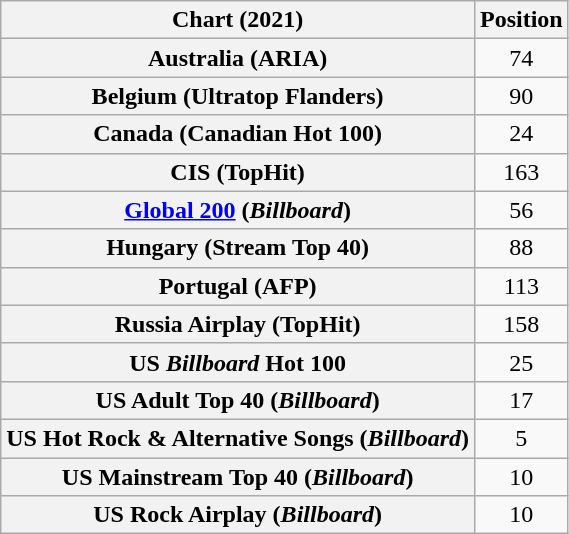<table class="wikitable sortable plainrowheaders" style="text-align:center">
<tr>
<th scope="col">Chart (2021)</th>
<th scope="col">Position</th>
</tr>
<tr>
<th scope="row">Australia (ARIA)</th>
<td>74</td>
</tr>
<tr>
<th scope="row">Belgium (Ultratop Flanders)</th>
<td>90</td>
</tr>
<tr>
<th scope="row">Canada (Canadian Hot 100)</th>
<td>24</td>
</tr>
<tr>
<th scope="row">CIS (TopHit)</th>
<td>163</td>
</tr>
<tr>
<th scope="row"><a href='#'>Global 200</a> (<em>Billboard</em>)</th>
<td>56</td>
</tr>
<tr>
<th scope="row">Hungary (Stream Top 40)</th>
<td>88</td>
</tr>
<tr>
<th scope="row">Portugal (AFP)</th>
<td>113</td>
</tr>
<tr>
<th scope="row">Russia Airplay (TopHit)</th>
<td>158</td>
</tr>
<tr>
<th scope="row">US <em>Billboard</em> Hot 100</th>
<td>25</td>
</tr>
<tr>
<th scope="row">US Adult Top 40 (<em>Billboard</em>)</th>
<td>17</td>
</tr>
<tr>
<th scope="row">US Hot Rock & Alternative Songs (<em>Billboard</em>)</th>
<td>5</td>
</tr>
<tr>
<th scope="row">US Mainstream Top 40 (<em>Billboard</em>)</th>
<td>10</td>
</tr>
<tr>
<th scope="row">US Rock Airplay (<em>Billboard</em>)</th>
<td>10</td>
</tr>
</table>
